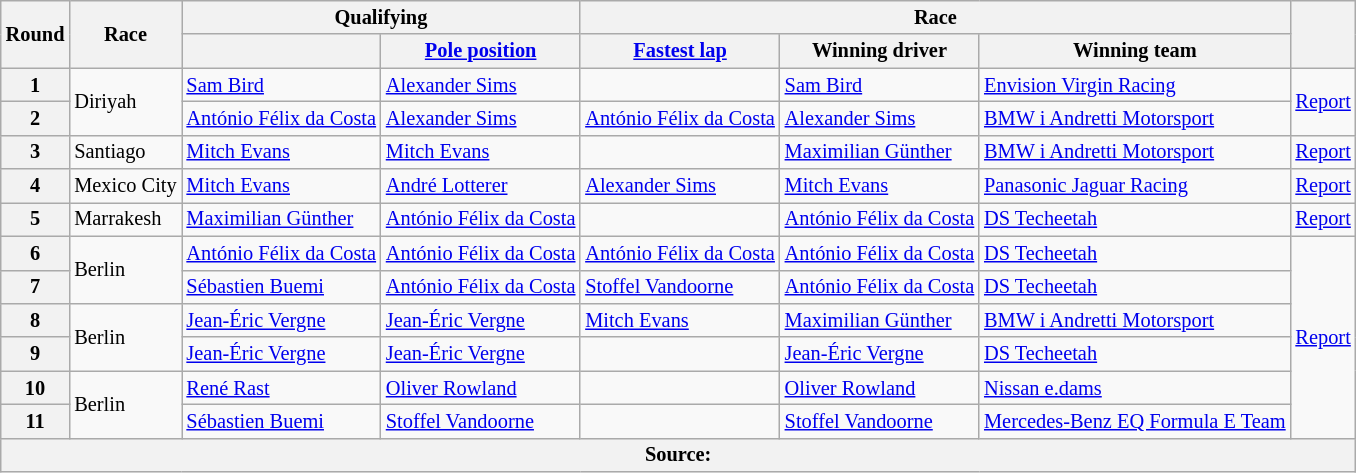<table class="wikitable" style="font-size: 85%">
<tr>
<th scope="col" rowspan=2>Round</th>
<th scope="col" rowspan=2>Race</th>
<th scope="col" colspan=2>Qualifying</th>
<th scope="col" colspan=3>Race</th>
<th scope="col" rowspan=2></th>
</tr>
<tr>
<th scope="col"></th>
<th scope="col"><a href='#'>Pole position</a></th>
<th scope="col"><a href='#'>Fastest lap</a></th>
<th scope="col">Winning driver</th>
<th scope="col">Winning team</th>
</tr>
<tr>
<th scope="row">1</th>
<td rowspan=2 nowrap> Diriyah</td>
<td nowrap> <a href='#'>Sam Bird</a></td>
<td nowrap> <a href='#'>Alexander Sims</a></td>
<td nowrap> </td>
<td nowrap> <a href='#'>Sam Bird</a></td>
<td nowrap> <a href='#'>Envision Virgin Racing</a></td>
<td rowspan=2><a href='#'>Report</a></td>
</tr>
<tr>
<th scope="row">2</th>
<td nowrap> <a href='#'>António Félix da Costa</a></td>
<td nowrap> <a href='#'>Alexander Sims</a></td>
<td nowrap> <a href='#'>António Félix da Costa</a></td>
<td nowrap> <a href='#'>Alexander Sims</a></td>
<td nowrap> <a href='#'>BMW i Andretti Motorsport</a></td>
</tr>
<tr>
<th scope="row">3</th>
<td nowrap> Santiago</td>
<td nowrap> <a href='#'>Mitch Evans</a></td>
<td nowrap> <a href='#'>Mitch Evans</a></td>
<td nowrap> </td>
<td nowrap> <a href='#'>Maximilian Günther</a></td>
<td nowrap> <a href='#'>BMW i Andretti Motorsport</a></td>
<td><a href='#'>Report</a></td>
</tr>
<tr>
<th scope="row">4</th>
<td nowrap> Mexico City</td>
<td nowrap> <a href='#'>Mitch Evans</a></td>
<td nowrap> <a href='#'>André Lotterer</a></td>
<td nowrap> <a href='#'>Alexander Sims</a></td>
<td nowrap> <a href='#'>Mitch Evans</a></td>
<td nowrap> <a href='#'>Panasonic Jaguar Racing</a></td>
<td><a href='#'>Report</a></td>
</tr>
<tr>
<th scope="row">5</th>
<td nowrap> Marrakesh</td>
<td nowrap> <a href='#'>Maximilian Günther</a></td>
<td nowrap> <a href='#'>António Félix da Costa</a></td>
<td nowrap> </td>
<td nowrap> <a href='#'>António Félix da Costa</a></td>
<td nowrap> <a href='#'>DS Techeetah</a></td>
<td><a href='#'>Report</a></td>
</tr>
<tr>
<th>6</th>
<td rowspan="2" nowrap> Berlin</td>
<td nowrap> <a href='#'>António Félix da Costa</a></td>
<td nowrap> <a href='#'>António Félix da Costa</a></td>
<td nowrap> <a href='#'>António Félix da Costa</a></td>
<td nowrap> <a href='#'>António Félix da Costa</a></td>
<td nowrap> <a href='#'>DS Techeetah</a></td>
<td rowspan="6"><a href='#'>Report</a></td>
</tr>
<tr>
<th>7</th>
<td nowrap> <a href='#'>Sébastien Buemi</a></td>
<td nowrap> <a href='#'>António Félix da Costa</a></td>
<td nowrap> <a href='#'>Stoffel Vandoorne</a></td>
<td nowrap> <a href='#'>António Félix da Costa</a></td>
<td nowrap> <a href='#'>DS Techeetah</a></td>
</tr>
<tr>
<th>8</th>
<td rowspan="2" nowrap> Berlin</td>
<td nowrap> <a href='#'>Jean-Éric Vergne</a></td>
<td nowrap> <a href='#'>Jean-Éric Vergne</a></td>
<td nowrap> <a href='#'>Mitch Evans</a></td>
<td nowrap> <a href='#'>Maximilian Günther</a></td>
<td nowrap> <a href='#'>BMW i Andretti Motorsport</a></td>
</tr>
<tr>
<th>9</th>
<td nowrap> <a href='#'>Jean-Éric Vergne</a></td>
<td nowrap> <a href='#'>Jean-Éric Vergne</a></td>
<td nowrap> </td>
<td nowrap> <a href='#'>Jean-Éric Vergne</a></td>
<td nowrap> <a href='#'>DS Techeetah</a></td>
</tr>
<tr>
<th>10</th>
<td rowspan="2" nowrap> Berlin</td>
<td nowrap> <a href='#'>René Rast</a></td>
<td nowrap> <a href='#'>Oliver Rowland</a></td>
<td nowrap> </td>
<td nowrap> <a href='#'>Oliver Rowland</a></td>
<td nowrap> <a href='#'>Nissan e.dams</a></td>
</tr>
<tr>
<th>11</th>
<td nowrap> <a href='#'>Sébastien Buemi</a></td>
<td nowrap> <a href='#'>Stoffel Vandoorne</a></td>
<td nowrap> </td>
<td nowrap> <a href='#'>Stoffel Vandoorne</a></td>
<td nowrap> <a href='#'>Mercedes-Benz EQ Formula E Team</a></td>
</tr>
<tr>
<th colspan="8">Source:</th>
</tr>
</table>
